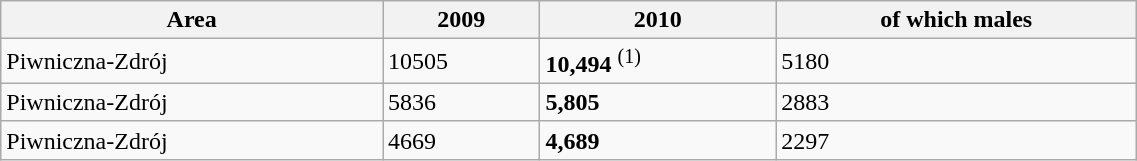<table class="wikitable" width=60%>
<tr>
<th>Area</th>
<th>2009</th>
<th>2010</th>
<th>of which males</th>
</tr>
<tr>
<td>Piwniczna-Zdrój</td>
<td>10505</td>
<td><strong>10,494</strong> <sup>(1)</sup></td>
<td>5180</td>
</tr>
<tr>
<td>Piwniczna-Zdrój</td>
<td>5836</td>
<td><strong>5,805</strong></td>
<td>2883</td>
</tr>
<tr>
<td>Piwniczna-Zdrój</td>
<td>4669</td>
<td><strong>4,689</strong></td>
<td>2297</td>
</tr>
</table>
